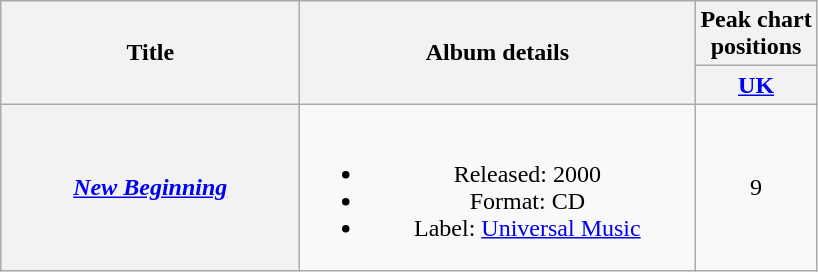<table class="wikitable plainrowheaders" style="text-align:center;" border="1">
<tr>
<th scope="col" rowspan="2" style="width:12em;">Title</th>
<th scope="col" rowspan="2" style="width:16em;">Album details</th>
<th scope="col" colspan="1">Peak chart<br>positions</th>
</tr>
<tr>
<th scope="col" style="text-align:center;"><a href='#'>UK</a></th>
</tr>
<tr>
<th scope="row"><em><a href='#'>New Beginning</a></em></th>
<td><br><ul><li>Released: 2000</li><li>Format: CD</li><li>Label: <a href='#'>Universal Music</a></li></ul></td>
<td align="center">9</td>
</tr>
</table>
